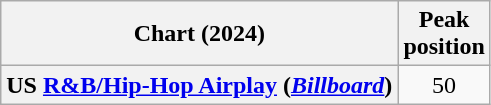<table class="wikitable sortable plainrowheaders" style="text-align:center">
<tr>
<th scope="col">Chart (2024)</th>
<th scope="col">Peak<br>position</th>
</tr>
<tr>
<th scope="row">US <a href='#'>R&B/Hip-Hop Airplay</a> (<em><a href='#'>Billboard</a></em>)</th>
<td>50</td>
</tr>
</table>
